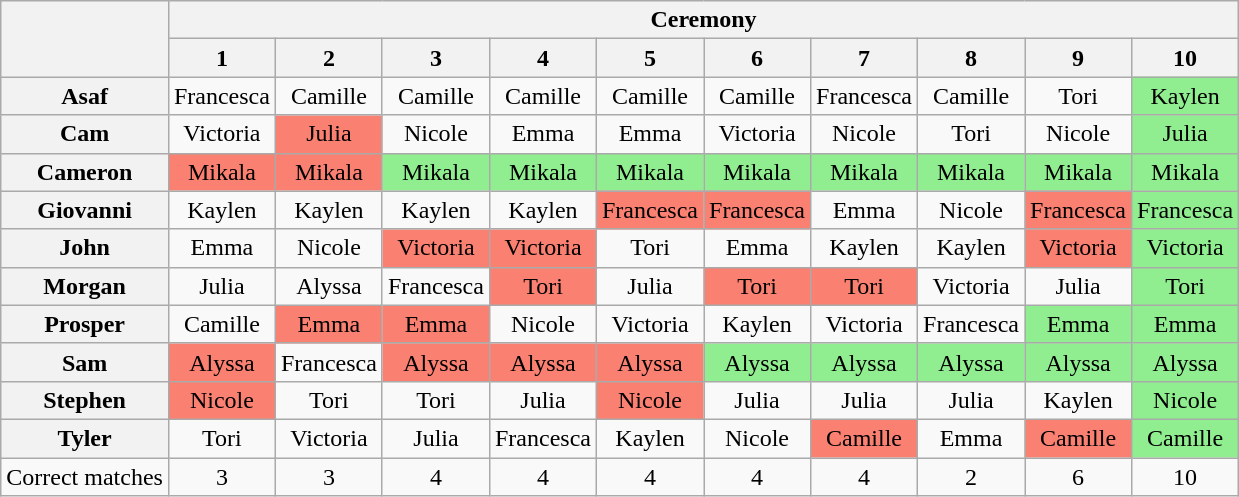<table class="wikitable" style="text-align:center;">
<tr>
<th rowspan="2"></th>
<th colspan="14" style="text-align:center;">Ceremony</th>
</tr>
<tr>
<th>1</th>
<th>2</th>
<th>3</th>
<th>4</th>
<th>5</th>
<th>6</th>
<th>7</th>
<th>8</th>
<th>9</th>
<th>10</th>
</tr>
<tr>
<th>Asaf</th>
<td>Francesca</td>
<td>Camille</td>
<td>Camille</td>
<td>Camille</td>
<td>Camille</td>
<td>Camille</td>
<td>Francesca</td>
<td>Camille</td>
<td>Tori</td>
<td style="background:lightgreen">Kaylen</td>
</tr>
<tr '>
<th>Cam</th>
<td>Victoria</td>
<td style="background:salmon">Julia</td>
<td>Nicole</td>
<td>Emma</td>
<td>Emma</td>
<td>Victoria</td>
<td>Nicole</td>
<td>Tori</td>
<td>Nicole</td>
<td style="background:lightgreen">Julia</td>
</tr>
<tr>
<th>Cameron</th>
<td style="background:salmon">Mikala</td>
<td style="background:salmon">Mikala</td>
<td style="background:lightgreen">Mikala</td>
<td style="background:lightgreen">Mikala</td>
<td style="background:lightgreen">Mikala</td>
<td style="background:lightgreen">Mikala</td>
<td style="background:lightgreen">Mikala</td>
<td style="background:lightgreen">Mikala</td>
<td style="background:lightgreen">Mikala</td>
<td style="background:lightgreen">Mikala</td>
</tr>
<tr>
<th>Giovanni</th>
<td>Kaylen</td>
<td>Kaylen</td>
<td>Kaylen</td>
<td>Kaylen</td>
<td style="background:salmon">Francesca</td>
<td style="background:salmon">Francesca</td>
<td>Emma</td>
<td>Nicole</td>
<td style="background:salmon">Francesca</td>
<td style="background:lightgreen">Francesca</td>
</tr>
<tr>
<th>John</th>
<td>Emma</td>
<td>Nicole</td>
<td style="background:salmon">Victoria</td>
<td style="background:salmon">Victoria</td>
<td>Tori</td>
<td>Emma</td>
<td>Kaylen</td>
<td>Kaylen</td>
<td style="background:salmon">Victoria</td>
<td style="background:lightgreen">Victoria</td>
</tr>
<tr>
<th>Morgan</th>
<td>Julia</td>
<td>Alyssa</td>
<td>Francesca</td>
<td style="background:salmon">Tori</td>
<td>Julia</td>
<td style="background:salmon">Tori</td>
<td style="background:salmon">Tori</td>
<td>Victoria</td>
<td>Julia</td>
<td style="background:lightgreen">Tori</td>
</tr>
<tr>
<th>Prosper</th>
<td>Camille</td>
<td style="background:salmon">Emma</td>
<td style="background:salmon">Emma</td>
<td>Nicole</td>
<td>Victoria</td>
<td>Kaylen</td>
<td>Victoria</td>
<td>Francesca</td>
<td style="background:lightgreen">Emma</td>
<td style="background:lightgreen">Emma</td>
</tr>
<tr>
<th>Sam</th>
<td style="background:salmon">Alyssa</td>
<td>Francesca</td>
<td style="background:salmon">Alyssa</td>
<td style="background:salmon">Alyssa</td>
<td style="background:salmon">Alyssa</td>
<td style="background:lightgreen">Alyssa</td>
<td style="background:lightgreen">Alyssa</td>
<td style="background:lightgreen">Alyssa</td>
<td style="background:lightgreen">Alyssa</td>
<td style="background:lightgreen">Alyssa</td>
</tr>
<tr>
<th>Stephen</th>
<td style="background:salmon">Nicole</td>
<td>Tori</td>
<td>Tori</td>
<td>Julia</td>
<td style="background:salmon">Nicole</td>
<td>Julia</td>
<td>Julia</td>
<td>Julia</td>
<td>Kaylen</td>
<td style="background:lightgreen">Nicole</td>
</tr>
<tr>
<th>Tyler</th>
<td>Tori</td>
<td>Victoria</td>
<td>Julia</td>
<td>Francesca</td>
<td>Kaylen</td>
<td>Nicole</td>
<td style="background:salmon">Camille</td>
<td>Emma</td>
<td style="background:salmon">Camille</td>
<td style="background:lightgreen">Camille</td>
</tr>
<tr>
<td>Correct matches</td>
<td>3</td>
<td>3</td>
<td>4</td>
<td>4</td>
<td>4</td>
<td>4</td>
<td>4</td>
<td>2</td>
<td>6</td>
<td>10</td>
</tr>
</table>
